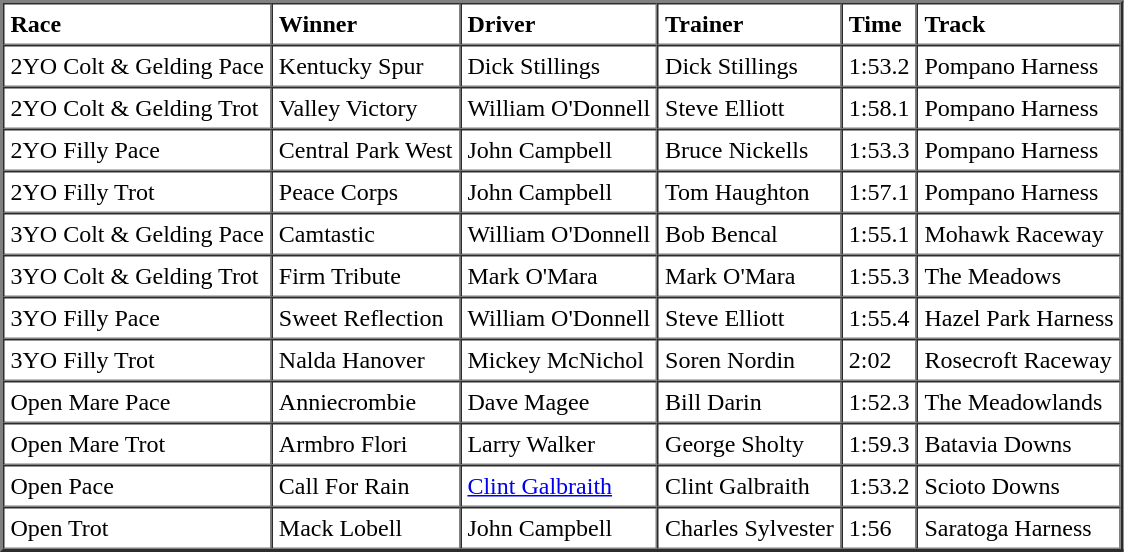<table cellspacing="0" cellpadding="4" border="2">
<tr>
<td><strong>Race</strong></td>
<td><strong>Winner</strong></td>
<td><strong>Driver</strong></td>
<td><strong>Trainer</strong></td>
<td><strong>Time</strong></td>
<td><strong>Track</strong></td>
</tr>
<tr>
<td>2YO Colt & Gelding Pace</td>
<td>Kentucky Spur</td>
<td>Dick Stillings</td>
<td>Dick Stillings</td>
<td>1:53.2</td>
<td>Pompano Harness</td>
</tr>
<tr>
<td>2YO Colt & Gelding Trot</td>
<td>Valley Victory</td>
<td>William O'Donnell</td>
<td>Steve Elliott</td>
<td>1:58.1</td>
<td>Pompano Harness</td>
</tr>
<tr>
<td>2YO Filly Pace</td>
<td>Central Park West</td>
<td>John Campbell</td>
<td>Bruce Nickells</td>
<td>1:53.3</td>
<td>Pompano Harness</td>
</tr>
<tr>
<td>2YO Filly Trot</td>
<td>Peace Corps</td>
<td>John Campbell</td>
<td>Tom Haughton</td>
<td>1:57.1</td>
<td>Pompano Harness</td>
</tr>
<tr>
<td>3YO Colt & Gelding Pace</td>
<td>Camtastic</td>
<td>William O'Donnell</td>
<td>Bob Bencal</td>
<td>1:55.1</td>
<td>Mohawk Raceway</td>
</tr>
<tr>
<td>3YO Colt & Gelding Trot</td>
<td>Firm Tribute</td>
<td>Mark O'Mara</td>
<td>Mark O'Mara</td>
<td>1:55.3</td>
<td>The Meadows</td>
</tr>
<tr>
<td>3YO Filly Pace</td>
<td>Sweet Reflection</td>
<td>William O'Donnell</td>
<td>Steve Elliott</td>
<td>1:55.4</td>
<td>Hazel Park Harness</td>
</tr>
<tr>
<td>3YO Filly Trot</td>
<td>Nalda Hanover</td>
<td>Mickey McNichol</td>
<td>Soren Nordin</td>
<td>2:02</td>
<td>Rosecroft Raceway</td>
</tr>
<tr>
<td>Open Mare Pace</td>
<td>Anniecrombie</td>
<td>Dave Magee</td>
<td>Bill Darin</td>
<td>1:52.3</td>
<td>The Meadowlands</td>
</tr>
<tr>
<td>Open Mare Trot</td>
<td>Armbro Flori</td>
<td>Larry Walker</td>
<td>George Sholty</td>
<td>1:59.3</td>
<td>Batavia Downs</td>
</tr>
<tr>
<td>Open Pace</td>
<td>Call For Rain</td>
<td><a href='#'>Clint Galbraith</a></td>
<td>Clint Galbraith</td>
<td>1:53.2</td>
<td>Scioto Downs</td>
</tr>
<tr>
<td>Open Trot</td>
<td>Mack Lobell</td>
<td>John Campbell</td>
<td>Charles Sylvester</td>
<td>1:56</td>
<td>Saratoga Harness</td>
</tr>
</table>
